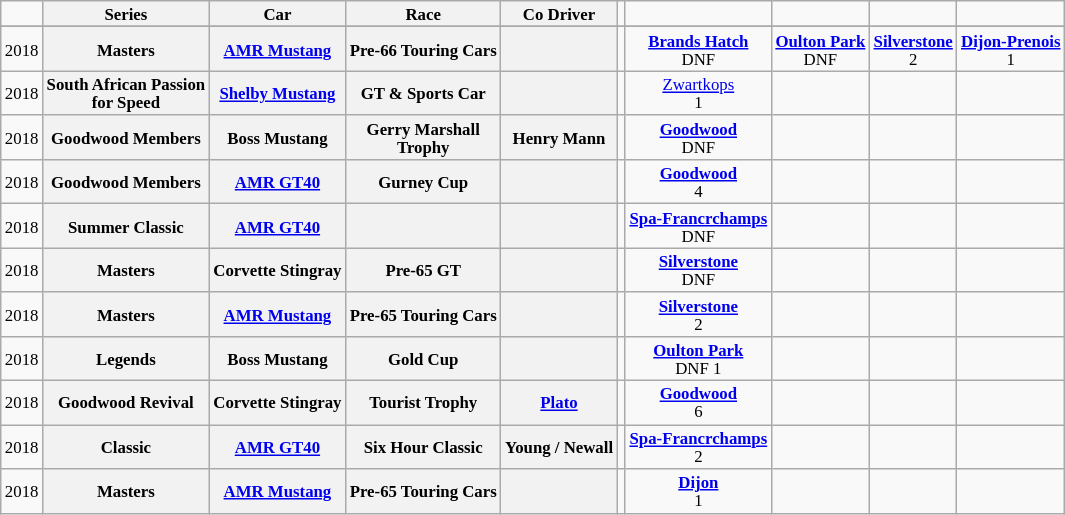<table class="wikitable" style="text-align:center; font-size:70%">
<tr>
<td></td>
<th>Series</th>
<th>Car</th>
<th>Race</th>
<th>Co Driver</th>
<td></td>
<td></td>
<td></td>
<td></td>
<td></td>
</tr>
<tr>
</tr>
<tr>
<td>2018</td>
<th>Masters</th>
<th><a href='#'>AMR Mustang</a></th>
<th>Pre-66 Touring Cars</th>
<th></th>
<td></td>
<td><strong><a href='#'>Brands Hatch</a></strong><br>DNF</td>
<td><strong><a href='#'>Oulton Park</a></strong><br>DNF</td>
<td><strong><a href='#'>Silverstone</a></strong><br>2</td>
<td><strong><a href='#'>Dijon-Prenois</a></strong><br>1</td>
</tr>
<tr>
<td>2018</td>
<th>South African Passion<br>for Speed</th>
<th><a href='#'>Shelby Mustang</a></th>
<th>GT & Sports Car</th>
<th></th>
<td></td>
<td><a href='#'>Zwartkops</a><br>1</td>
<td></td>
<td></td>
<td></td>
</tr>
<tr>
<td>2018</td>
<th>Goodwood Members</th>
<th>Boss Mustang</th>
<th>Gerry Marshall<br>Trophy</th>
<th>Henry Mann</th>
<td></td>
<td><strong><a href='#'>Goodwood</a></strong><br>DNF</td>
<td></td>
<td></td>
<td></td>
</tr>
<tr>
<td>2018</td>
<th>Goodwood Members</th>
<th><a href='#'>AMR GT40</a></th>
<th>Gurney Cup</th>
<th></th>
<td></td>
<td><strong><a href='#'>Goodwood</a></strong><br>4</td>
<td></td>
<td></td>
<td></td>
</tr>
<tr>
<td>2018</td>
<th>Summer Classic</th>
<th><a href='#'>AMR GT40</a></th>
<th></th>
<th></th>
<td></td>
<td><strong><a href='#'>Spa-Francrchamps</a></strong><br>DNF</td>
<td></td>
<td></td>
<td></td>
</tr>
<tr>
<td>2018</td>
<th>Masters</th>
<th>Corvette Stingray</th>
<th>Pre-65 GT</th>
<th></th>
<td></td>
<td><strong><a href='#'>Silverstone</a></strong><br>DNF</td>
<td></td>
<td></td>
<td></td>
</tr>
<tr>
<td>2018</td>
<th>Masters</th>
<th><a href='#'>AMR Mustang</a></th>
<th>Pre-65 Touring Cars</th>
<th></th>
<td></td>
<td><strong><a href='#'>Silverstone</a></strong><br>2</td>
<td></td>
<td></td>
<td></td>
</tr>
<tr>
<td>2018</td>
<th>Legends</th>
<th>Boss Mustang</th>
<th>Gold Cup</th>
<th></th>
<td></td>
<td><strong><a href='#'>Oulton Park</a></strong><br>DNF
1</td>
<td></td>
<td></td>
<td></td>
</tr>
<tr>
<td>2018</td>
<th>Goodwood Revival</th>
<th>Corvette Stingray</th>
<th>Tourist Trophy</th>
<th><a href='#'>Plato</a></th>
<td></td>
<td><strong><a href='#'>Goodwood</a></strong><br>6</td>
<td></td>
<td></td>
<td></td>
</tr>
<tr>
<td>2018</td>
<th>Classic</th>
<th><a href='#'>AMR GT40</a></th>
<th>Six Hour Classic</th>
<th>Young / Newall</th>
<td></td>
<td><strong><a href='#'>Spa-Francrchamps</a></strong><br>2</td>
<td></td>
<td></td>
<td></td>
</tr>
<tr>
<td>2018</td>
<th>Masters</th>
<th><a href='#'>AMR Mustang</a></th>
<th>Pre-65 Touring Cars</th>
<th></th>
<td></td>
<td><strong><a href='#'>Dijon</a></strong><br>1</td>
<td></td>
<td></td>
<td></td>
</tr>
</table>
